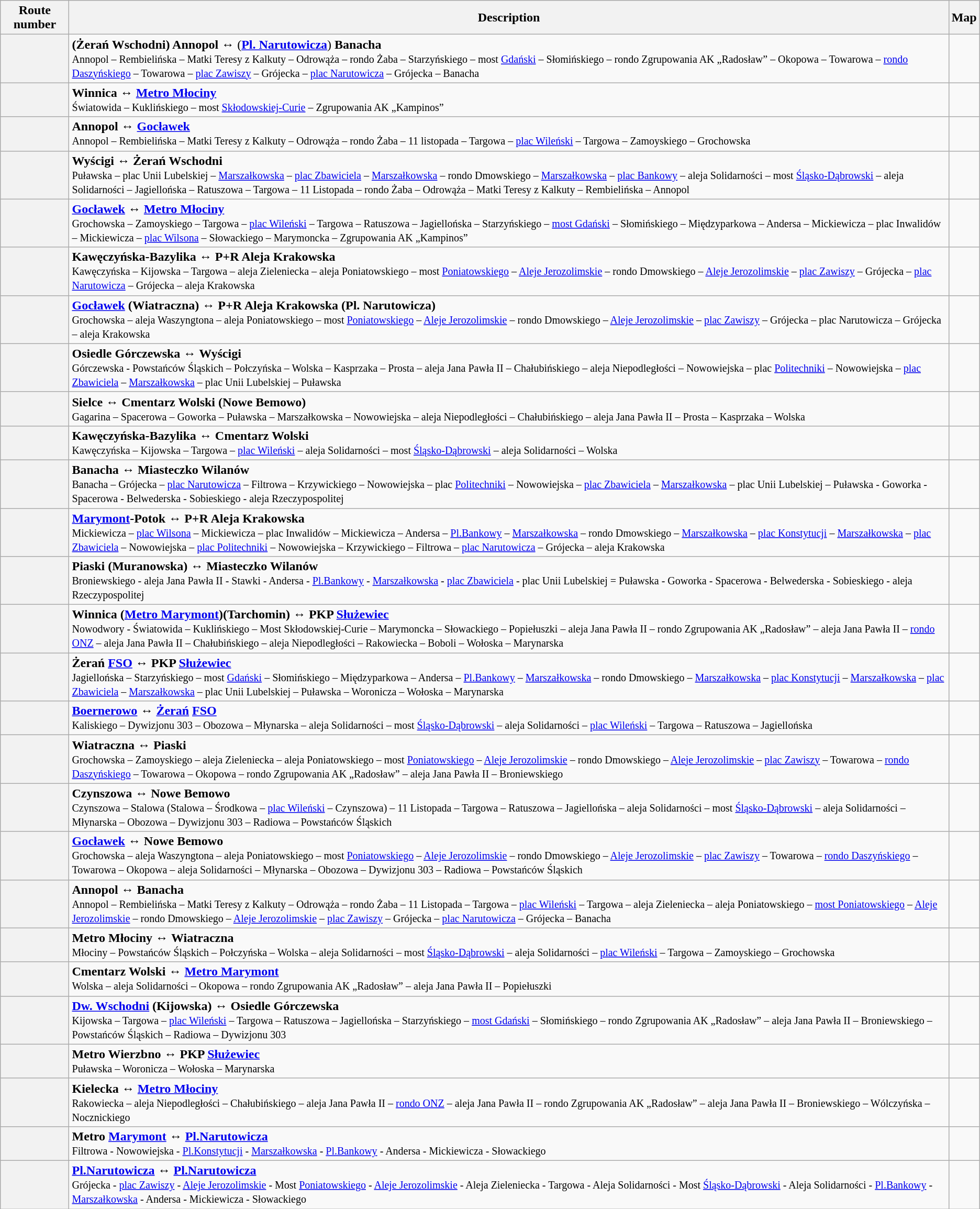<table class="wikitable">
<tr>
<th>Route number</th>
<th>Description</th>
<th>Map</th>
</tr>
<tr>
<th></th>
<td><strong>(Żerań Wschodni) Annopol</strong> ↔ (<strong><a href='#'>Pl. Narutowicza</a></strong>) <strong>Banacha</strong><br><small>Annopol – Rembielińska – Matki Teresy z Kalkuty – Odrowąża – rondo Żaba – Starzyńskiego – most <a href='#'>Gdański</a> – Słomińskiego – rondo Zgrupowania AK „Radosław” – Okopowa – Towarowa – <a href='#'>rondo Daszyńskiego</a> – Towarowa – <a href='#'>plac Zawiszy</a> – Grójecka – <a href='#'>plac Narutowicza</a> – Grójecka – Banacha</small></td>
<td></td>
</tr>
<tr>
<th></th>
<td><strong>Winnica</strong> ↔ <strong><a href='#'>Metro Młociny</a></strong><br><small>Światowida – Kuklińskiego – most <a href='#'>Skłodowskiej-Curie</a> – Zgrupowania AK „Kampinos”</small></td>
<td></td>
</tr>
<tr>
<th></th>
<td><strong>Annopol</strong> ↔ <strong><a href='#'>Gocławek</a></strong><br><small>Annopol – Rembielińska – Matki Teresy z Kalkuty – Odrowąża – rondo Żaba – 11 listopada – Targowa – <a href='#'>plac Wileński</a> – Targowa – Zamoyskiego – Grochowska</small></td>
<td></td>
</tr>
<tr>
<th></th>
<td><strong>Wyścigi</strong> ↔ <strong>Żerań Wschodni</strong><br><small>Puławska – plac Unii Lubelskiej – <a href='#'>Marszałkowska</a> – <a href='#'>plac Zbawiciela</a> – <a href='#'>Marszałkowska</a> – rondo Dmowskiego – <a href='#'>Marszałkowska</a> – <a href='#'>plac Bankowy</a> – aleja Solidarności – most <a href='#'>Śląsko-Dąbrowski</a> – aleja Solidarności – Jagiellońska – Ratuszowa – Targowa – 11 Listopada – rondo Żaba – Odrowąża – Matki Teresy z Kalkuty – Rembielińska – Annopol</small></td>
<td></td>
</tr>
<tr>
<th></th>
<td><strong><a href='#'>Gocławek</a></strong> ↔ <strong><a href='#'>Metro Młociny</a></strong><br><small>Grochowska – Zamoyskiego – Targowa – <a href='#'>plac Wileński</a> – Targowa – Ratuszowa – Jagiellońska – Starzyńskiego – <a href='#'>most Gdański</a> – Słomińskiego – Międzyparkowa – Andersa – Mickiewicza – plac Inwalidów – Mickiewicza – <a href='#'>plac Wilsona</a> – Słowackiego – Marymoncka – Zgrupowania AK „Kampinos”</small></td>
<td></td>
</tr>
<tr>
<th></th>
<td><strong>Kawęczyńska-Bazylika</strong> ↔ <strong>P+R Aleja Krakowska</strong><br><small>Kawęczyńska – Kijowska – Targowa – aleja Zieleniecka – aleja Poniatowskiego – most <a href='#'>Poniatowskiego</a> – <a href='#'>Aleje Jerozolimskie</a> – rondo Dmowskiego – <a href='#'>Aleje Jerozolimskie</a> – <a href='#'>plac Zawiszy</a> – Grójecka – <a href='#'>plac Narutowicza</a> – Grójecka – aleja Krakowska</small></td>
<td></td>
</tr>
<tr>
<th></th>
<td><strong><a href='#'>Gocławek</a> (Wiatraczna) ↔</strong> <strong>P+R Aleja Krakowska (Pl. Narutowicza) <br></strong><small>Grochowska – aleja Waszyngtona – aleja Poniatowskiego – most <a href='#'>Poniatowskiego</a> – <a href='#'>Aleje Jerozolimskie</a> – rondo Dmowskiego – <a href='#'>Aleje Jerozolimskie</a> – <a href='#'>plac Zawiszy</a> – Grójecka – plac Narutowicza – Grójecka – aleja Krakowska</small></td>
<td></td>
</tr>
<tr>
<th></th>
<td><strong>Osiedle Górczewska</strong> ↔ <strong>Wyścigi</strong><br><small>Górczewska - Powstańców Śląskich – Połczyńska – Wolska – Kasprzaka – Prosta – aleja Jana Pawła II – Chałubińskiego – aleja Niepodległości – Nowowiejska – plac <a href='#'>Politechniki</a> – Nowowiejska – <a href='#'>plac Zbawiciela</a> – <a href='#'>Marszałkowska</a> – plac Unii Lubelskiej – Puławska</small></td>
<td></td>
</tr>
<tr>
<th></th>
<td><strong>Sielce ↔ Cmentarz Wolski (Nowe Bemowo)</strong><br><small>Gagarina – Spacerowa – Goworka – Puławska – Marszałkowska – Nowowiejska – aleja Niepodległości – Chałubińskiego – aleja Jana Pawła II – Prosta – Kasprzaka – Wolska</small></td>
<td></td>
</tr>
<tr>
<th></th>
<td><strong>Kawęczyńska-Bazylika</strong> ↔ <strong>Cmentarz Wolski</strong><br><small>Kawęczyńska – Kijowska – Targowa – <a href='#'>plac Wileński</a> – aleja Solidarności – most <a href='#'>Śląsko-Dąbrowski</a> – aleja Solidarności – Wolska</small></td>
<td></td>
</tr>
<tr>
<th></th>
<td><strong>Banacha</strong> ↔ <strong>Miasteczko Wilanów</strong><br><small>Banacha – Grójecka – <a href='#'>plac Narutowicza</a> – Filtrowa – Krzywickiego – Nowowiejska – plac <a href='#'>Politechniki</a> – Nowowiejska – <a href='#'>plac Zbawiciela</a> – <a href='#'>Marszałkowska</a> – plac Unii Lubelskiej – Puławska - Goworka - Spacerowa - Belwederska - Sobieskiego - aleja Rzeczypospolitej</small></td>
<td></td>
</tr>
<tr>
<th></th>
<td><strong><a href='#'>Marymont</a>-Potok</strong> ↔ <strong>P+R Aleja Krakowska</strong><br><small>Mickiewicza – <a href='#'>plac Wilsona</a> – Mickiewicza – plac Inwalidów – Mickiewicza – Andersa – <a href='#'>Pl.Bankowy</a> – <a href='#'>Marszałkowska</a> – rondo Dmowskiego – <a href='#'>Marszałkowska</a> – <a href='#'>plac Konstytucji</a> – <a href='#'>Marszałkowska</a> – <a href='#'>plac Zbawiciela</a> – Nowowiejska – <a href='#'>plac Politechniki</a> – Nowowiejska – Krzywickiego – Filtrowa – <a href='#'>plac Narutowicza</a> – Grójecka – aleja Krakowska</small></td>
<td></td>
</tr>
<tr>
<th></th>
<td><strong>Piaski (Muranowska)</strong> ↔ <strong>Miasteczko Wilanów</strong><br><small>Broniewskiego - aleja Jana Pawła II - Stawki - Andersa - <a href='#'>Pl.Bankowy</a> - <a href='#'>Marszałkowska</a> - <a href='#'>plac Zbawiciela</a> - plac Unii Lubelskiej = Puławska - Goworka - Spacerowa - Belwederska - Sobieskiego - aleja Rzeczypospolitej</small></td>
<td></td>
</tr>
<tr>
<th></th>
<td><strong>Winnica (<a href='#'>Metro Marymont</a>)(Tarchomin)</strong> ↔ <strong>PKP <a href='#'>Służewiec</a></strong><br><small>Nowodwory - Światowida – Kuklińskiego – Most Skłodowskiej-Curie – Marymoncka – Słowackiego – Popiełuszki – aleja Jana Pawła II – rondo Zgrupowania AK „Radosław” – aleja Jana Pawła II – <a href='#'>rondo ONZ</a> – aleja Jana Pawła II – Chałubińskiego – aleja Niepodległości – Rakowiecka – Boboli – Wołoska – Marynarska</small></td>
<td></td>
</tr>
<tr>
<th></th>
<td><strong>Żerań <a href='#'>FSO</a></strong> ↔ <strong>PKP <a href='#'>Służewiec</a></strong><br><small>Jagiellońska – Starzyńskiego – most <a href='#'>Gdański</a> – Słomińskiego – Międzyparkowa – Andersa – <a href='#'>Pl.Bankowy</a> – <a href='#'>Marszałkowska</a> – rondo Dmowskiego – <a href='#'>Marszałkowska</a> – <a href='#'>plac Konstytucji</a> – <a href='#'>Marszałkowska</a> – <a href='#'>plac Zbawiciela</a> – <a href='#'>Marszałkowska</a> – plac Unii Lubelskiej – Puławska – Woronicza – Wołoska – Marynarska</small></td>
<td></td>
</tr>
<tr>
<th></th>
<td><strong><a href='#'>Boernerowo</a></strong> ↔ <strong><a href='#'>Żerań</a> <a href='#'>FSO</a></strong><br><small>Kaliskiego – Dywizjonu 303 – Obozowa – Młynarska – aleja Solidarności – most <a href='#'>Śląsko-Dąbrowski</a> – aleja Solidarności – <a href='#'>plac Wileński</a> – Targowa – Ratuszowa – Jagiellońska</small></td>
<td></td>
</tr>
<tr>
<th></th>
<td><strong>Wiatraczna</strong> ↔ <strong>Piaski</strong><br><small>Grochowska – Zamoyskiego – aleja Zieleniecka – aleja Poniatowskiego – most <a href='#'>Poniatowskiego</a> – <a href='#'>Aleje Jerozolimskie</a> – rondo Dmowskiego – <a href='#'>Aleje Jerozolimskie</a> – <a href='#'>plac Zawiszy</a> – Towarowa – <a href='#'>rondo Daszyńskiego</a> – Towarowa – Okopowa – rondo Zgrupowania AK „Radosław” – aleja Jana Pawła II – Broniewskiego</small></td>
<td></td>
</tr>
<tr>
<th></th>
<td><strong>Czynszowa</strong> ↔ <strong>Nowe Bemowo</strong><br><small>Czynszowa – Stalowa (Stalowa – Środkowa – <a href='#'>plac Wileński</a> – Czynszowa) – 11 Listopada – Targowa – Ratuszowa – Jagiellońska – aleja Solidarności – most <a href='#'>Śląsko-Dąbrowski</a> – aleja Solidarności – Młynarska – Obozowa – Dywizjonu 303 – Radiowa – Powstańców Śląskich</small></td>
<td></td>
</tr>
<tr>
<th></th>
<td><strong><a href='#'>Gocławek</a></strong> ↔ <strong>Nowe Bemowo</strong><br><small>Grochowska – aleja Waszyngtona – aleja Poniatowskiego – most <a href='#'>Poniatowskiego</a> – <a href='#'>Aleje Jerozolimskie</a> – rondo Dmowskiego – <a href='#'>Aleje Jerozolimskie</a> – <a href='#'>plac Zawiszy</a> – Towarowa – <a href='#'>rondo Daszyńskiego</a> – Towarowa – Okopowa – aleja Solidarności – Młynarska – Obozowa – Dywizjonu 303 – Radiowa – Powstańców Śląskich</small></td>
<td></td>
</tr>
<tr>
<th></th>
<td><strong>Annopol</strong> ↔ <strong>Banacha</strong><br><small>Annopol – Rembielińska – Matki Teresy z Kalkuty – Odrowąża – rondo Żaba – 11 Listopada – Targowa – <a href='#'>plac Wileński</a> – Targowa – aleja Zieleniecka – aleja Poniatowskiego – <a href='#'>most Poniatowskiego</a> – <a href='#'>Aleje Jerozolimskie</a> – rondo Dmowskiego – <a href='#'>Aleje Jerozolimskie</a> – <a href='#'>plac Zawiszy</a> – Grójecka – <a href='#'>plac Narutowicza</a> – Grójecka – Banacha</small><br></td>
<td></td>
</tr>
<tr>
<th></th>
<td><strong>Metro Młociny</strong> ↔ <strong>Wiatraczna</strong><br><small>Młociny – Powstańców Śląskich – Połczyńska – Wolska – aleja Solidarności – most <a href='#'>Śląsko-Dąbrowski</a> – aleja Solidarności – <a href='#'>plac Wileński</a> – Targowa – Zamoyskiego – Grochowska</small></td>
<td></td>
</tr>
<tr>
<th></th>
<td><strong>Cmentarz Wolski</strong> ↔ <strong><a href='#'>Metro Marymont</a></strong><br><small>Wolska – aleja Solidarności – Okopowa – rondo Zgrupowania AK „Radosław” – aleja Jana Pawła II – Popiełuszki</small></td>
<td></td>
</tr>
<tr>
<th></th>
<td><strong><a href='#'>Dw. Wschodni</a> (Kijowska)</strong> ↔ <strong>Osiedle Górczewska</strong><br><small>Kijowska – Targowa – <a href='#'>plac Wileński</a> – Targowa – Ratuszowa – Jagiellońska – Starzyńskiego – <a href='#'>most Gdański</a> – Słomińskiego – rondo Zgrupowania AK „Radosław” – aleja Jana Pawła II – Broniewskiego – Powstańców Śląskich – Radiowa – Dywizjonu 303</small></td>
<td></td>
</tr>
<tr>
<th></th>
<td><strong>Metro Wierzbno</strong> ↔ <strong>PKP <a href='#'>Służewiec</a></strong><br><small>Puławska – Woronicza – Wołoska – Marynarska</small><br></td>
<td></td>
</tr>
<tr>
<th></th>
<td><strong>Kielecka</strong> ↔ <strong><a href='#'>Metro Młociny</a></strong><br><small>Rakowiecka – aleja Niepodległości – Chałubińskiego – aleja Jana Pawła II – <a href='#'>rondo ONZ</a> – aleja Jana Pawła II – rondo Zgrupowania AK „Radosław” – aleja Jana Pawła II – Broniewskiego – Wólczyńska – Nocznickiego</small></td>
<td></td>
</tr>
<tr>
<th></th>
<td><strong>Metro <a href='#'>Marymont</a></strong> ↔ <strong><a href='#'>Pl.Narutowicza</a></strong><br><small>Filtrowa - Nowowiejska - <a href='#'>Pl.Konstytucji</a> - <a href='#'>Marszałkowska</a> - <a href='#'>Pl.Bankowy</a> - Andersa - Mickiewicza - Słowackiego</small><br></td>
<td></td>
</tr>
<tr>
<th></th>
<td><strong><a href='#'>Pl.Narutowicza</a></strong> ↔ <strong><a href='#'>Pl.Narutowicza</a></strong><br><small>Grójecka - <a href='#'>plac Zawiszy</a> - <a href='#'>Aleje Jerozolimskie</a> - Most <a href='#'>Poniatowskiego</a> - <a href='#'>Aleje Jerozolimskie</a> - Aleja Zieleniecka - Targowa - Aleja Solidarności - Most <a href='#'>Śląsko-Dąbrowski</a> - Aleja Solidarności - <a href='#'>Pl.Bankowy</a> - <a href='#'>Marszałkowska</a> - Andersa - Mickiewicza - Słowackiego</small><br></td>
<td></td>
</tr>
</table>
